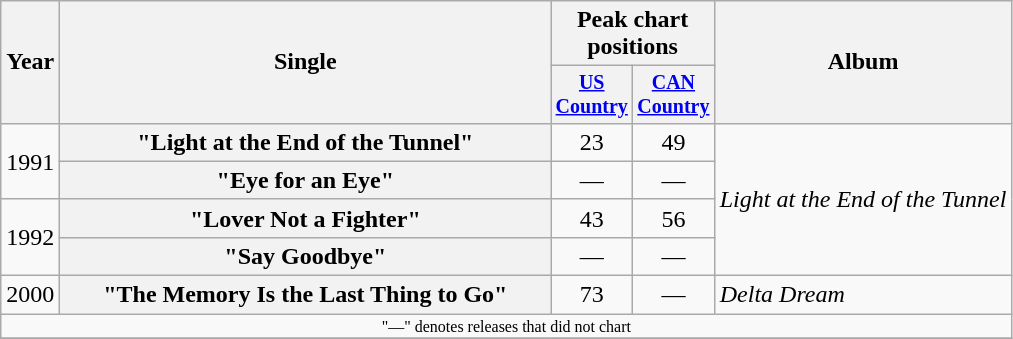<table class="wikitable plainrowheaders" style="text-align:center;">
<tr>
<th rowspan="2">Year</th>
<th rowspan="2" style="width:20em;">Single</th>
<th colspan="2">Peak chart<br>positions</th>
<th rowspan="2">Album</th>
</tr>
<tr style="font-size:smaller;">
<th width="45"><a href='#'>US Country</a></th>
<th width="45"><a href='#'>CAN Country</a></th>
</tr>
<tr>
<td rowspan=2>1991</td>
<th scope="row">"Light at the End of the Tunnel"</th>
<td>23</td>
<td>49</td>
<td align="left" rowspan="4"><em>Light at the End of the Tunnel</em></td>
</tr>
<tr>
<th scope="row">"Eye for an Eye"</th>
<td>—</td>
<td>—</td>
</tr>
<tr>
<td rowspan="2">1992</td>
<th scope="row">"Lover Not a Fighter"</th>
<td>43</td>
<td>56</td>
</tr>
<tr>
<th scope="row">"Say Goodbye"</th>
<td>—</td>
<td>—</td>
</tr>
<tr>
<td>2000</td>
<th scope="row">"The Memory Is the Last Thing to Go"</th>
<td>73</td>
<td>—</td>
<td align="left"><em>Delta Dream</em></td>
</tr>
<tr>
<td colspan="5" style="font-size:8pt">"—" denotes releases that did not chart</td>
</tr>
<tr>
</tr>
</table>
